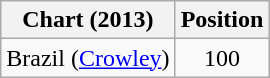<table class="wikitable">
<tr>
<th>Chart (2013)</th>
<th>Position</th>
</tr>
<tr>
<td>Brazil (<a href='#'>Crowley</a>)</td>
<td align="center">100</td>
</tr>
</table>
